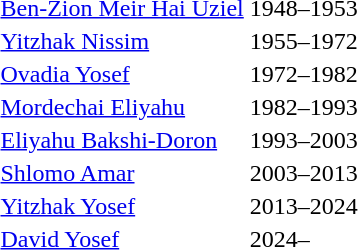<table>
<tr>
<td><a href='#'>Ben-Zion Meir Hai Uziel</a></td>
<td>1948–1953</td>
</tr>
<tr>
<td><a href='#'>Yitzhak Nissim</a></td>
<td>1955–1972</td>
</tr>
<tr>
<td><a href='#'>Ovadia Yosef</a></td>
<td>1972–1982</td>
</tr>
<tr>
<td><a href='#'>Mordechai Eliyahu</a></td>
<td>1982–1993</td>
</tr>
<tr>
<td><a href='#'>Eliyahu Bakshi-Doron</a></td>
<td>1993–2003</td>
</tr>
<tr>
<td><a href='#'>Shlomo Amar</a></td>
<td>2003–2013</td>
</tr>
<tr>
<td><a href='#'>Yitzhak Yosef</a></td>
<td>2013–2024</td>
</tr>
<tr>
<td><a href='#'>David Yosef</a></td>
<td>2024–</td>
</tr>
</table>
